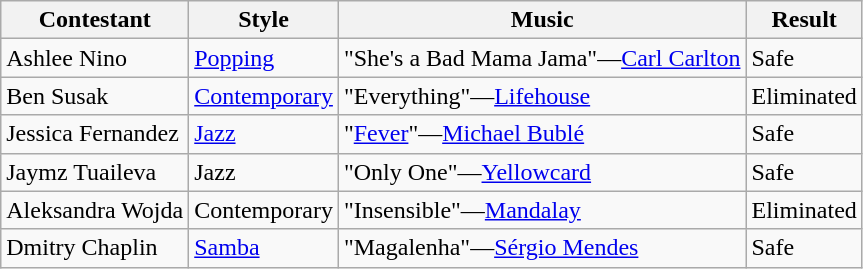<table class="wikitable">
<tr>
<th>Contestant</th>
<th>Style</th>
<th>Music</th>
<th>Result</th>
</tr>
<tr>
<td>Ashlee Nino</td>
<td><a href='#'>Popping</a></td>
<td>"She's a Bad Mama Jama"—<a href='#'>Carl Carlton</a></td>
<td>Safe</td>
</tr>
<tr>
<td>Ben Susak</td>
<td><a href='#'>Contemporary</a></td>
<td>"Everything"—<a href='#'>Lifehouse</a></td>
<td>Eliminated</td>
</tr>
<tr>
<td>Jessica Fernandez</td>
<td><a href='#'>Jazz</a></td>
<td>"<a href='#'>Fever</a>"—<a href='#'>Michael Bublé</a></td>
<td>Safe</td>
</tr>
<tr>
<td>Jaymz Tuaileva</td>
<td>Jazz</td>
<td>"Only One"—<a href='#'>Yellowcard</a></td>
<td>Safe</td>
</tr>
<tr>
<td>Aleksandra Wojda</td>
<td>Contemporary</td>
<td>"Insensible"—<a href='#'>Mandalay</a></td>
<td>Eliminated</td>
</tr>
<tr>
<td>Dmitry Chaplin</td>
<td><a href='#'>Samba</a></td>
<td>"Magalenha"—<a href='#'>Sérgio Mendes</a></td>
<td>Safe</td>
</tr>
</table>
